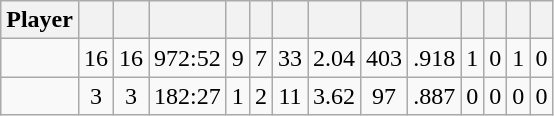<table class="wikitable sortable" style="text-align:center;">
<tr>
<th>Player</th>
<th></th>
<th></th>
<th></th>
<th></th>
<th></th>
<th></th>
<th></th>
<th></th>
<th></th>
<th></th>
<th></th>
<th></th>
<th></th>
</tr>
<tr>
<td></td>
<td>16</td>
<td>16</td>
<td>972:52</td>
<td>9</td>
<td>7</td>
<td>33</td>
<td>2.04</td>
<td>403</td>
<td>.918</td>
<td>1</td>
<td>0</td>
<td>1</td>
<td>0</td>
</tr>
<tr>
<td></td>
<td>3</td>
<td>3</td>
<td>182:27</td>
<td>1</td>
<td>2</td>
<td>11</td>
<td>3.62</td>
<td>97</td>
<td>.887</td>
<td>0</td>
<td>0</td>
<td>0</td>
<td>0</td>
</tr>
</table>
